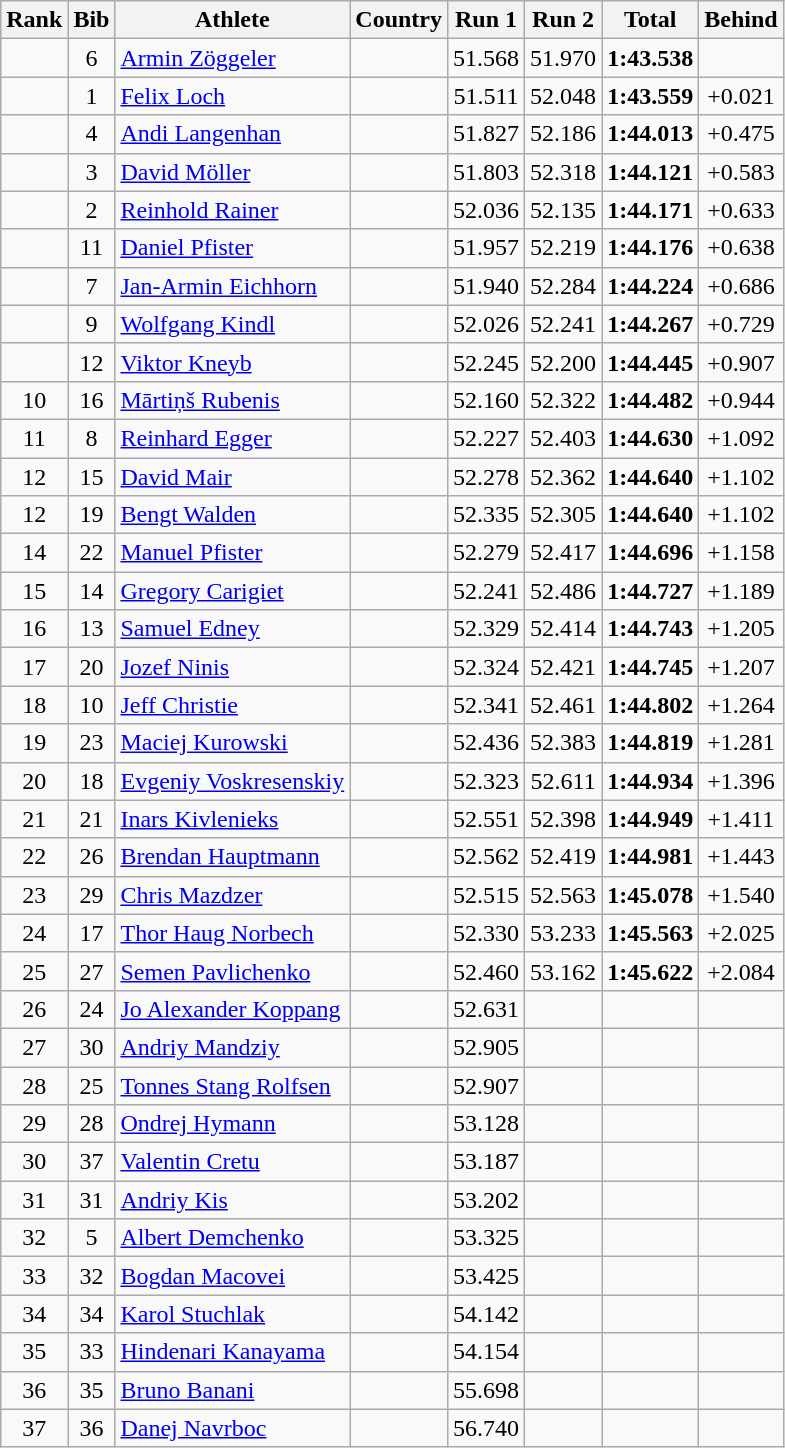<table class="wikitable sortable" style="text-align:center">
<tr bgcolor=efefef>
<th>Rank</th>
<th>Bib</th>
<th>Athlete</th>
<th>Country</th>
<th>Run 1</th>
<th>Run 2</th>
<th>Total</th>
<th>Behind</th>
</tr>
<tr>
<td></td>
<td>6</td>
<td align=left><a href='#'>Armin Zöggeler</a></td>
<td align=left></td>
<td>51.568</td>
<td>51.970</td>
<td><strong>1:43.538</strong></td>
<td></td>
</tr>
<tr>
<td></td>
<td>1</td>
<td align=left><a href='#'>Felix Loch</a></td>
<td align=left></td>
<td>51.511</td>
<td>52.048</td>
<td><strong>1:43.559</strong></td>
<td>+0.021</td>
</tr>
<tr>
<td></td>
<td>4</td>
<td align=left><a href='#'>Andi Langenhan</a></td>
<td align=left></td>
<td>51.827</td>
<td>52.186</td>
<td><strong>1:44.013</strong></td>
<td>+0.475</td>
</tr>
<tr>
<td></td>
<td>3</td>
<td align=left><a href='#'>David Möller</a></td>
<td align=left></td>
<td>51.803</td>
<td>52.318</td>
<td><strong>1:44.121</strong></td>
<td>+0.583</td>
</tr>
<tr>
<td></td>
<td>2</td>
<td align=left><a href='#'>Reinhold Rainer</a></td>
<td align=left></td>
<td>52.036</td>
<td>52.135</td>
<td><strong>1:44.171</strong></td>
<td>+0.633</td>
</tr>
<tr>
<td></td>
<td>11</td>
<td align=left><a href='#'>Daniel Pfister</a></td>
<td align=left></td>
<td>51.957</td>
<td>52.219</td>
<td><strong>1:44.176</strong></td>
<td>+0.638</td>
</tr>
<tr>
<td></td>
<td>7</td>
<td align=left><a href='#'>Jan-Armin Eichhorn</a></td>
<td align=left></td>
<td>51.940</td>
<td>52.284</td>
<td><strong>1:44.224</strong></td>
<td>+0.686</td>
</tr>
<tr>
<td></td>
<td>9</td>
<td align=left><a href='#'>Wolfgang Kindl</a></td>
<td align=left></td>
<td>52.026</td>
<td>52.241</td>
<td><strong>1:44.267</strong></td>
<td>+0.729</td>
</tr>
<tr>
<td></td>
<td>12</td>
<td align=left><a href='#'>Viktor Kneyb</a></td>
<td align=left></td>
<td>52.245</td>
<td>52.200</td>
<td><strong>1:44.445</strong></td>
<td>+0.907</td>
</tr>
<tr>
<td>10</td>
<td>16</td>
<td align=left><a href='#'>Mārtiņš Rubenis</a></td>
<td align=left></td>
<td>52.160</td>
<td>52.322</td>
<td><strong>1:44.482</strong></td>
<td>+0.944</td>
</tr>
<tr>
<td>11</td>
<td>8</td>
<td align=left><a href='#'>Reinhard Egger</a></td>
<td align=left></td>
<td>52.227</td>
<td>52.403</td>
<td><strong>1:44.630</strong></td>
<td>+1.092</td>
</tr>
<tr>
<td>12</td>
<td>15</td>
<td align=left><a href='#'>David Mair</a></td>
<td align=left></td>
<td>52.278</td>
<td>52.362</td>
<td><strong>1:44.640</strong></td>
<td>+1.102</td>
</tr>
<tr>
<td>12</td>
<td>19</td>
<td align=left><a href='#'>Bengt Walden</a></td>
<td align=left></td>
<td>52.335</td>
<td>52.305</td>
<td><strong>1:44.640</strong></td>
<td>+1.102</td>
</tr>
<tr>
<td>14</td>
<td>22</td>
<td align=left><a href='#'>Manuel Pfister</a></td>
<td align=left></td>
<td>52.279</td>
<td>52.417</td>
<td><strong>1:44.696</strong></td>
<td>+1.158</td>
</tr>
<tr>
<td>15</td>
<td>14</td>
<td align=left><a href='#'>Gregory Carigiet</a></td>
<td align=left></td>
<td>52.241</td>
<td>52.486</td>
<td><strong>1:44.727</strong></td>
<td>+1.189</td>
</tr>
<tr>
<td>16</td>
<td>13</td>
<td align=left><a href='#'>Samuel Edney</a></td>
<td align=left></td>
<td>52.329</td>
<td>52.414</td>
<td><strong>1:44.743</strong></td>
<td>+1.205</td>
</tr>
<tr>
<td>17</td>
<td>20</td>
<td align=left><a href='#'>Jozef Ninis</a></td>
<td align=left></td>
<td>52.324</td>
<td>52.421</td>
<td><strong>1:44.745</strong></td>
<td>+1.207</td>
</tr>
<tr>
<td>18</td>
<td>10</td>
<td align=left><a href='#'>Jeff Christie</a></td>
<td align=left></td>
<td>52.341</td>
<td>52.461</td>
<td><strong>1:44.802</strong></td>
<td>+1.264</td>
</tr>
<tr>
<td>19</td>
<td>23</td>
<td align=left><a href='#'>Maciej Kurowski</a></td>
<td align=left></td>
<td>52.436</td>
<td>52.383</td>
<td><strong>1:44.819</strong></td>
<td>+1.281</td>
</tr>
<tr>
<td>20</td>
<td>18</td>
<td align=left><a href='#'>Evgeniy Voskresenskiy</a></td>
<td align=left></td>
<td>52.323</td>
<td>52.611</td>
<td><strong>1:44.934</strong></td>
<td>+1.396</td>
</tr>
<tr>
<td>21</td>
<td>21</td>
<td align=left><a href='#'>Inars Kivlenieks</a></td>
<td align=left></td>
<td>52.551</td>
<td>52.398</td>
<td><strong>1:44.949</strong></td>
<td>+1.411</td>
</tr>
<tr>
<td>22</td>
<td>26</td>
<td align=left><a href='#'>Brendan Hauptmann</a></td>
<td align=left></td>
<td>52.562</td>
<td>52.419</td>
<td><strong>1:44.981</strong></td>
<td>+1.443</td>
</tr>
<tr>
<td>23</td>
<td>29</td>
<td align=left><a href='#'>Chris Mazdzer</a></td>
<td align=left></td>
<td>52.515</td>
<td>52.563</td>
<td><strong>1:45.078</strong></td>
<td>+1.540</td>
</tr>
<tr>
<td>24</td>
<td>17</td>
<td align=left><a href='#'>Thor Haug Norbech</a></td>
<td align=left></td>
<td>52.330</td>
<td>53.233</td>
<td><strong>1:45.563</strong></td>
<td>+2.025</td>
</tr>
<tr>
<td>25</td>
<td>27</td>
<td align=left><a href='#'>Semen Pavlichenko</a></td>
<td align=left></td>
<td>52.460</td>
<td>53.162</td>
<td><strong>1:45.622</strong></td>
<td>+2.084</td>
</tr>
<tr>
<td>26</td>
<td>24</td>
<td align=left><a href='#'>Jo Alexander Koppang</a></td>
<td align=left></td>
<td>52.631</td>
<td></td>
<td></td>
<td></td>
</tr>
<tr>
<td>27</td>
<td>30</td>
<td align=left><a href='#'>Andriy Mandziy</a></td>
<td align=left></td>
<td>52.905</td>
<td></td>
<td></td>
<td></td>
</tr>
<tr>
<td>28</td>
<td>25</td>
<td align=left><a href='#'>Tonnes Stang Rolfsen</a></td>
<td align=left></td>
<td>52.907</td>
<td></td>
<td></td>
<td></td>
</tr>
<tr>
<td>29</td>
<td>28</td>
<td align=left><a href='#'>Ondrej Hymann</a></td>
<td align=left></td>
<td>53.128</td>
<td></td>
<td></td>
<td></td>
</tr>
<tr>
<td>30</td>
<td>37</td>
<td align=left><a href='#'>Valentin Cretu</a></td>
<td align=left></td>
<td>53.187</td>
<td></td>
<td></td>
<td></td>
</tr>
<tr>
<td>31</td>
<td>31</td>
<td align=left><a href='#'>Andriy Kis</a></td>
<td align=left></td>
<td>53.202</td>
<td></td>
<td></td>
<td></td>
</tr>
<tr>
<td>32</td>
<td>5</td>
<td align=left><a href='#'>Albert Demchenko</a></td>
<td align=left></td>
<td>53.325</td>
<td></td>
<td></td>
<td></td>
</tr>
<tr>
<td>33</td>
<td>32</td>
<td align=left><a href='#'>Bogdan Macovei</a></td>
<td align=left></td>
<td>53.425</td>
<td></td>
<td></td>
<td></td>
</tr>
<tr>
<td>34</td>
<td>34</td>
<td align=left><a href='#'>Karol Stuchlak</a></td>
<td align=left></td>
<td>54.142</td>
<td></td>
<td></td>
<td></td>
</tr>
<tr>
<td>35</td>
<td>33</td>
<td align=left><a href='#'>Hindenari Kanayama</a></td>
<td align=left></td>
<td>54.154</td>
<td></td>
<td></td>
<td></td>
</tr>
<tr>
<td>36</td>
<td>35</td>
<td align=left><a href='#'>Bruno Banani</a></td>
<td align=left></td>
<td>55.698</td>
<td></td>
<td></td>
<td></td>
</tr>
<tr>
<td>37</td>
<td>36</td>
<td align=left><a href='#'>Danej Navrboc</a></td>
<td align=left></td>
<td>56.740</td>
<td></td>
<td></td>
<td></td>
</tr>
</table>
